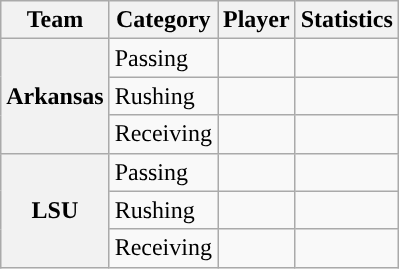<table class="wikitable" style="float:right">
<tr>
<th>Team</th>
<th>Category</th>
<th>Player</th>
<th>Statistics</th>
</tr>
<tr>
<th rowspan=3>Arkansas</th>
<td>Passing</td>
<td></td>
<td></td>
</tr>
<tr>
<td>Rushing</td>
<td></td>
<td></td>
</tr>
<tr>
<td>Receiving</td>
<td></td>
<td></td>
</tr>
<tr>
<th rowspan=3>LSU</th>
<td>Passing</td>
<td></td>
<td></td>
</tr>
<tr>
<td>Rushing</td>
<td></td>
<td></td>
</tr>
<tr>
<td>Receiving</td>
<td></td>
<td></td>
</tr>
</table>
